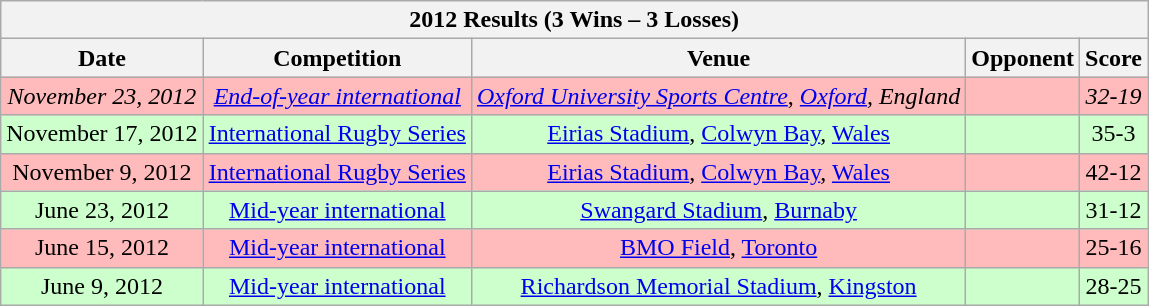<table class="wikitable sortable">
<tr>
<th colspan="5"><strong>2012 Results (3 Wins – 3 Losses)</strong></th>
</tr>
<tr>
<th>Date</th>
<th>Competition</th>
<th>Venue</th>
<th>Opponent</th>
<th>Score</th>
</tr>
<tr style="background:#fbb;">
<td align=center><em>November 23, 2012</em></td>
<td align=center><a href='#'><em>End-of-year international</em></a></td>
<td align=center><em><a href='#'>Oxford University Sports Centre</a></em>, <em><a href='#'>Oxford</a>, England</em></td>
<td></td>
<td align=center><em>32-19</em></td>
</tr>
<tr style="background:#cfc;">
<td align=center>November 17, 2012</td>
<td align=center><a href='#'>International Rugby Series</a></td>
<td align=center><a href='#'>Eirias Stadium</a>, <a href='#'>Colwyn Bay</a>, <a href='#'>Wales</a></td>
<td></td>
<td align=center>35-3</td>
</tr>
<tr style="background:#fbb;">
<td align=center>November 9, 2012</td>
<td align=center><a href='#'>International Rugby Series</a></td>
<td align=center><a href='#'>Eirias Stadium</a>, <a href='#'>Colwyn Bay</a>, <a href='#'>Wales</a></td>
<td></td>
<td align=center>42-12</td>
</tr>
<tr style="background:#cfc;">
<td align=center>June 23, 2012</td>
<td align=center><a href='#'>Mid-year international</a></td>
<td align=center><a href='#'>Swangard Stadium</a>, <a href='#'>Burnaby</a></td>
<td></td>
<td align=center>31-12</td>
</tr>
<tr style="background:#fbb;">
<td align=center>June 15, 2012</td>
<td align=center><a href='#'>Mid-year international</a></td>
<td align=center><a href='#'>BMO Field</a>, <a href='#'>Toronto</a></td>
<td></td>
<td align=center>25-16</td>
</tr>
<tr style="background:#cfc;">
<td align=center>June 9, 2012</td>
<td align=center><a href='#'>Mid-year international</a></td>
<td align=center><a href='#'>Richardson Memorial Stadium</a>, <a href='#'>Kingston</a></td>
<td></td>
<td align=center>28-25</td>
</tr>
</table>
